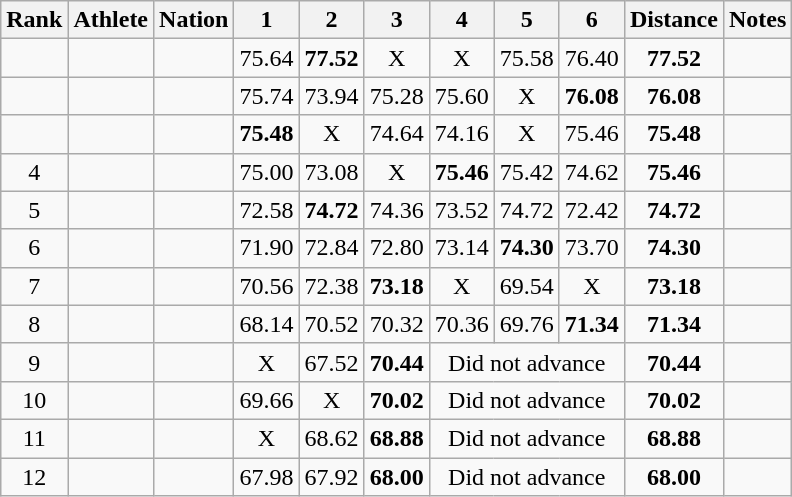<table class="wikitable sortable" style="text-align:center">
<tr>
<th>Rank</th>
<th>Athlete</th>
<th>Nation</th>
<th>1</th>
<th>2</th>
<th>3</th>
<th>4</th>
<th>5</th>
<th>6</th>
<th>Distance</th>
<th>Notes</th>
</tr>
<tr>
<td></td>
<td align=left></td>
<td align=left></td>
<td>75.64</td>
<td><strong>77.52</strong> </td>
<td data-sort-value=1.00>X</td>
<td data-sort-value=1.00>X</td>
<td>75.58</td>
<td>76.40</td>
<td><strong>77.52</strong></td>
<td></td>
</tr>
<tr>
<td></td>
<td align=left></td>
<td align=left></td>
<td>75.74</td>
<td>73.94</td>
<td>75.28</td>
<td>75.60</td>
<td data-sort-value=1.00>X</td>
<td><strong>76.08</strong></td>
<td><strong>76.08</strong></td>
<td></td>
</tr>
<tr>
<td></td>
<td align=left></td>
<td align=left></td>
<td><strong>75.48</strong></td>
<td data-sort-value=1.00>X</td>
<td>74.64</td>
<td>74.16</td>
<td data-sort-value=1.00>X</td>
<td>75.46</td>
<td><strong>75.48</strong></td>
<td></td>
</tr>
<tr>
<td>4</td>
<td align=left></td>
<td align=left></td>
<td>75.00</td>
<td>73.08</td>
<td data-sort-value=1.00>X</td>
<td><strong>75.46</strong></td>
<td>75.42</td>
<td>74.62</td>
<td><strong>75.46</strong></td>
<td></td>
</tr>
<tr>
<td>5</td>
<td align=left></td>
<td align=left></td>
<td>72.58</td>
<td><strong>74.72</strong></td>
<td>74.36</td>
<td>73.52</td>
<td>74.72</td>
<td>72.42</td>
<td><strong>74.72</strong></td>
<td></td>
</tr>
<tr>
<td>6</td>
<td align=left></td>
<td align=left></td>
<td>71.90</td>
<td>72.84</td>
<td>72.80</td>
<td>73.14</td>
<td><strong>74.30</strong></td>
<td>73.70</td>
<td><strong>74.30</strong></td>
<td></td>
</tr>
<tr>
<td>7</td>
<td align=left></td>
<td align=left></td>
<td>70.56</td>
<td>72.38</td>
<td><strong>73.18</strong></td>
<td data-sort-value=1.00>X</td>
<td>69.54</td>
<td data-sort-value=1.00>X</td>
<td><strong>73.18</strong></td>
<td></td>
</tr>
<tr>
<td>8</td>
<td align=left></td>
<td align=left></td>
<td>68.14</td>
<td>70.52</td>
<td>70.32</td>
<td>70.36</td>
<td>69.76</td>
<td><strong>71.34</strong></td>
<td><strong>71.34</strong></td>
<td></td>
</tr>
<tr>
<td>9</td>
<td align=left></td>
<td align=left></td>
<td data-sort-value=1.00>X</td>
<td>67.52</td>
<td><strong>70.44</strong></td>
<td colspan=3 data-sort-value=0.00>Did not advance</td>
<td><strong>70.44</strong></td>
<td></td>
</tr>
<tr>
<td>10</td>
<td align=left></td>
<td align=left></td>
<td>69.66</td>
<td data-sort-value=1.00>X</td>
<td><strong>70.02</strong></td>
<td colspan=3 data-sort-value=0.00>Did not advance</td>
<td><strong>70.02</strong></td>
<td></td>
</tr>
<tr>
<td>11</td>
<td align=left></td>
<td align=left></td>
<td data-sort-value=1.00>X</td>
<td>68.62</td>
<td><strong>68.88</strong></td>
<td colspan=3 data-sort-value=0.00>Did not advance</td>
<td><strong>68.88</strong></td>
<td></td>
</tr>
<tr>
<td>12</td>
<td align=left></td>
<td align=left></td>
<td>67.98</td>
<td>67.92</td>
<td><strong>68.00</strong></td>
<td colspan=3 data-sort-value=0.00>Did not advance</td>
<td><strong>68.00</strong></td>
<td></td>
</tr>
</table>
